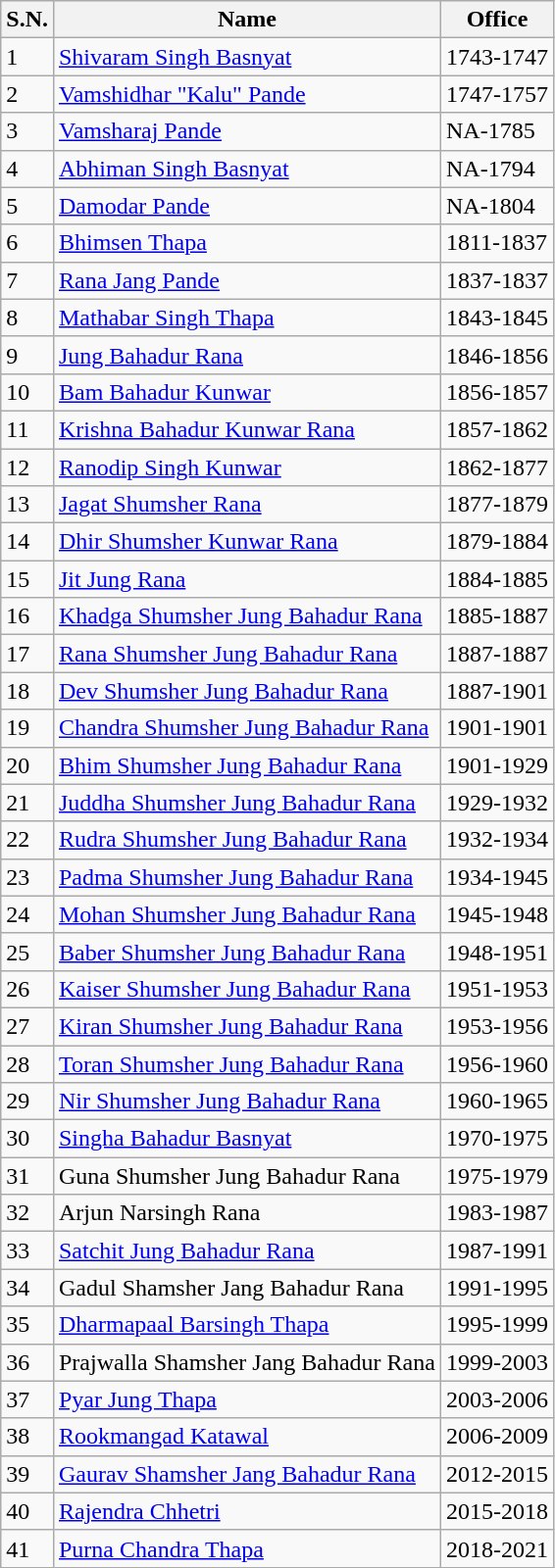<table class="wikitable">
<tr>
<th>S.N.</th>
<th>Name</th>
<th>Office</th>
</tr>
<tr>
<td>1</td>
<td><a href='#'>Shivaram Singh Basnyat</a></td>
<td>1743-1747</td>
</tr>
<tr>
<td>2</td>
<td><a href='#'>Vamshidhar "Kalu" Pande</a></td>
<td>1747-1757</td>
</tr>
<tr>
<td>3</td>
<td><a href='#'>Vamsharaj Pande</a></td>
<td>NA-1785</td>
</tr>
<tr>
<td>4</td>
<td><a href='#'>Abhiman Singh Basnyat</a></td>
<td>NA-1794</td>
</tr>
<tr>
<td>5</td>
<td><a href='#'>Damodar Pande</a></td>
<td>NA-1804</td>
</tr>
<tr>
<td>6</td>
<td><a href='#'>Bhimsen Thapa</a></td>
<td>1811-1837</td>
</tr>
<tr>
<td>7</td>
<td><a href='#'>Rana Jang Pande</a></td>
<td>1837-1837</td>
</tr>
<tr>
<td>8</td>
<td><a href='#'>Mathabar Singh Thapa</a></td>
<td>1843-1845</td>
</tr>
<tr>
<td>9</td>
<td><a href='#'>Jung Bahadur Rana</a></td>
<td>1846-1856</td>
</tr>
<tr>
<td>10</td>
<td><a href='#'>Bam Bahadur Kunwar</a></td>
<td>1856-1857</td>
</tr>
<tr>
<td>11</td>
<td><a href='#'>Krishna Bahadur Kunwar Rana</a></td>
<td>1857-1862</td>
</tr>
<tr>
<td>12</td>
<td><a href='#'>Ranodip Singh Kunwar</a></td>
<td>1862-1877</td>
</tr>
<tr>
<td>13</td>
<td><a href='#'>Jagat Shumsher Rana</a></td>
<td>1877-1879</td>
</tr>
<tr>
<td>14</td>
<td><a href='#'>Dhir Shumsher Kunwar Rana</a></td>
<td>1879-1884</td>
</tr>
<tr>
<td>15</td>
<td><a href='#'>Jit Jung Rana</a></td>
<td>1884-1885</td>
</tr>
<tr>
<td>16</td>
<td><a href='#'>Khadga Shumsher Jung Bahadur Rana</a></td>
<td>1885-1887</td>
</tr>
<tr>
<td>17</td>
<td><a href='#'>Rana Shumsher Jung Bahadur Rana</a></td>
<td>1887-1887</td>
</tr>
<tr>
<td>18</td>
<td><a href='#'>Dev Shumsher Jung Bahadur Rana</a></td>
<td>1887-1901</td>
</tr>
<tr>
<td>19</td>
<td><a href='#'>Chandra Shumsher Jung Bahadur Rana</a></td>
<td>1901-1901</td>
</tr>
<tr>
<td>20</td>
<td><a href='#'>Bhim Shumsher Jung Bahadur Rana</a></td>
<td>1901-1929</td>
</tr>
<tr>
<td>21</td>
<td><a href='#'>Juddha Shumsher Jung Bahadur Rana</a></td>
<td>1929-1932</td>
</tr>
<tr>
<td>22</td>
<td><a href='#'>Rudra Shumsher Jung Bahadur Rana</a></td>
<td>1932-1934</td>
</tr>
<tr>
<td>23</td>
<td><a href='#'>Padma Shumsher Jung Bahadur Rana</a></td>
<td>1934-1945</td>
</tr>
<tr>
<td>24</td>
<td><a href='#'>Mohan Shumsher Jung Bahadur Rana</a></td>
<td>1945-1948</td>
</tr>
<tr>
<td>25</td>
<td><a href='#'>Baber Shumsher Jung Bahadur Rana</a></td>
<td>1948-1951</td>
</tr>
<tr>
<td>26</td>
<td><a href='#'>Kaiser Shumsher Jung Bahadur Rana</a></td>
<td>1951-1953</td>
</tr>
<tr>
<td>27</td>
<td><a href='#'>Kiran Shumsher Jung Bahadur Rana</a></td>
<td>1953-1956</td>
</tr>
<tr>
<td>28</td>
<td><a href='#'>Toran Shumsher Jung Bahadur Rana</a></td>
<td>1956-1960</td>
</tr>
<tr>
<td>29</td>
<td><a href='#'>Nir Shumsher Jung Bahadur Rana</a></td>
<td>1960-1965</td>
</tr>
<tr>
<td>30</td>
<td><a href='#'>Singha Bahadur Basnyat</a></td>
<td>1970-1975</td>
</tr>
<tr>
<td>31</td>
<td>Guna Shumsher Jung Bahadur Rana</td>
<td>1975-1979</td>
</tr>
<tr>
<td>32</td>
<td>Arjun Narsingh Rana</td>
<td>1983-1987</td>
</tr>
<tr>
<td>33</td>
<td><a href='#'>Satchit Jung Bahadur Rana</a></td>
<td>1987-1991</td>
</tr>
<tr>
<td>34</td>
<td>Gadul Shamsher Jang Bahadur Rana</td>
<td>1991-1995</td>
</tr>
<tr>
<td>35</td>
<td><a href='#'>Dharmapaal Barsingh Thapa</a></td>
<td>1995-1999</td>
</tr>
<tr>
<td>36</td>
<td>Prajwalla Shamsher Jang Bahadur Rana</td>
<td>1999-2003</td>
</tr>
<tr>
<td>37</td>
<td><a href='#'>Pyar Jung Thapa</a></td>
<td>2003-2006</td>
</tr>
<tr>
<td>38</td>
<td><a href='#'>Rookmangad Katawal</a></td>
<td>2006-2009</td>
</tr>
<tr>
<td>39</td>
<td><a href='#'>Gaurav Shamsher Jang Bahadur Rana</a></td>
<td>2012-2015</td>
</tr>
<tr>
<td>40</td>
<td><a href='#'>Rajendra Chhetri</a></td>
<td>2015-2018</td>
</tr>
<tr>
<td>41</td>
<td><a href='#'>Purna Chandra Thapa</a></td>
<td>2018-2021</td>
</tr>
</table>
